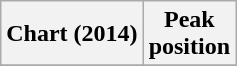<table class="wikitable sortable plainrowheaders" style="text-align:center">
<tr>
<th scope="col">Chart (2014)</th>
<th scope="col">Peak<br>position</th>
</tr>
<tr>
</tr>
</table>
